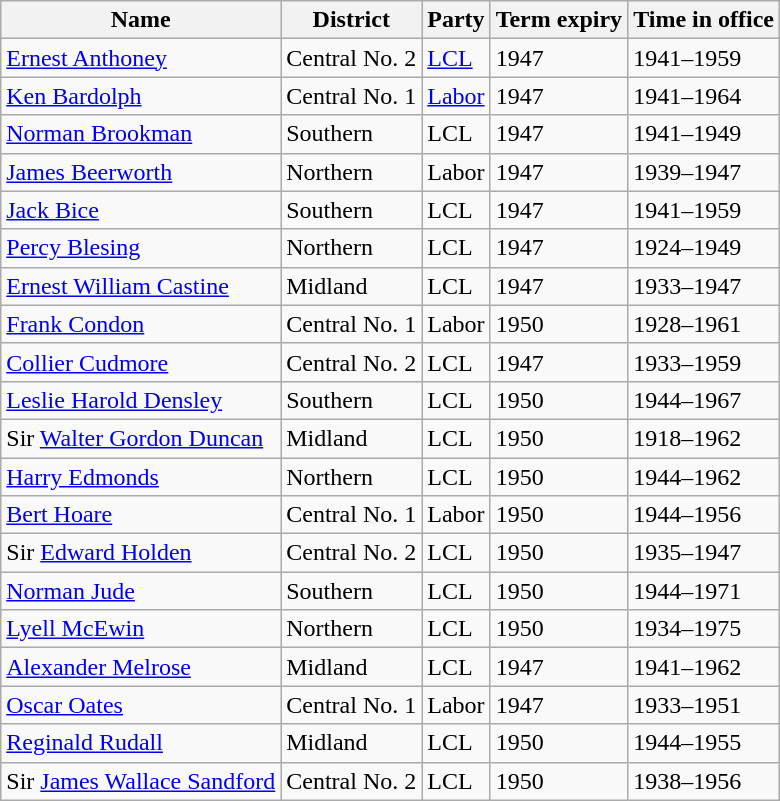<table class="wikitable sortable">
<tr>
<th>Name</th>
<th>District</th>
<th>Party</th>
<th>Term expiry</th>
<th>Time in office</th>
</tr>
<tr>
<td><a href='#'>Ernest Anthoney</a></td>
<td>Central No. 2</td>
<td><a href='#'>LCL</a></td>
<td>1947</td>
<td>1941–1959</td>
</tr>
<tr>
<td><a href='#'>Ken Bardolph</a></td>
<td>Central No. 1</td>
<td><a href='#'>Labor</a></td>
<td>1947</td>
<td>1941–1964</td>
</tr>
<tr>
<td><a href='#'>Norman Brookman</a></td>
<td>Southern</td>
<td>LCL</td>
<td>1947</td>
<td>1941–1949</td>
</tr>
<tr>
<td><a href='#'>James Beerworth</a></td>
<td>Northern</td>
<td>Labor</td>
<td>1947</td>
<td>1939–1947</td>
</tr>
<tr>
<td><a href='#'>Jack Bice</a></td>
<td>Southern</td>
<td>LCL</td>
<td>1947</td>
<td>1941–1959</td>
</tr>
<tr>
<td><a href='#'>Percy Blesing</a></td>
<td>Northern</td>
<td>LCL</td>
<td>1947</td>
<td>1924–1949</td>
</tr>
<tr>
<td><a href='#'>Ernest William Castine</a></td>
<td>Midland</td>
<td>LCL</td>
<td>1947</td>
<td>1933–1947</td>
</tr>
<tr>
<td><a href='#'>Frank Condon</a></td>
<td>Central No. 1</td>
<td>Labor</td>
<td>1950</td>
<td>1928–1961</td>
</tr>
<tr>
<td><a href='#'>Collier Cudmore</a></td>
<td>Central No. 2</td>
<td>LCL</td>
<td>1947</td>
<td>1933–1959</td>
</tr>
<tr>
<td><a href='#'>Leslie Harold Densley</a></td>
<td>Southern</td>
<td>LCL</td>
<td>1950</td>
<td>1944–1967</td>
</tr>
<tr>
<td>Sir <a href='#'>Walter Gordon Duncan</a></td>
<td>Midland</td>
<td>LCL</td>
<td>1950</td>
<td>1918–1962</td>
</tr>
<tr>
<td><a href='#'>Harry Edmonds</a></td>
<td>Northern</td>
<td>LCL</td>
<td>1950</td>
<td>1944–1962</td>
</tr>
<tr>
<td><a href='#'>Bert Hoare</a></td>
<td>Central No. 1</td>
<td>Labor</td>
<td>1950</td>
<td>1944–1956</td>
</tr>
<tr>
<td>Sir <a href='#'>Edward Holden</a> </td>
<td>Central No. 2</td>
<td>LCL</td>
<td>1950</td>
<td>1935–1947</td>
</tr>
<tr>
<td><a href='#'>Norman Jude</a></td>
<td>Southern</td>
<td>LCL</td>
<td>1950</td>
<td>1944–1971</td>
</tr>
<tr>
<td><a href='#'>Lyell McEwin</a></td>
<td>Northern</td>
<td>LCL</td>
<td>1950</td>
<td>1934–1975</td>
</tr>
<tr>
<td><a href='#'>Alexander Melrose</a></td>
<td>Midland</td>
<td>LCL</td>
<td>1947</td>
<td>1941–1962</td>
</tr>
<tr>
<td><a href='#'>Oscar Oates</a></td>
<td>Central No. 1</td>
<td>Labor</td>
<td>1947</td>
<td>1933–1951</td>
</tr>
<tr>
<td><a href='#'>Reginald Rudall</a></td>
<td>Midland</td>
<td>LCL</td>
<td>1950</td>
<td>1944–1955</td>
</tr>
<tr>
<td>Sir <a href='#'>James Wallace Sandford</a></td>
<td>Central No. 2</td>
<td>LCL</td>
<td>1950</td>
<td>1938–1956</td>
</tr>
</table>
